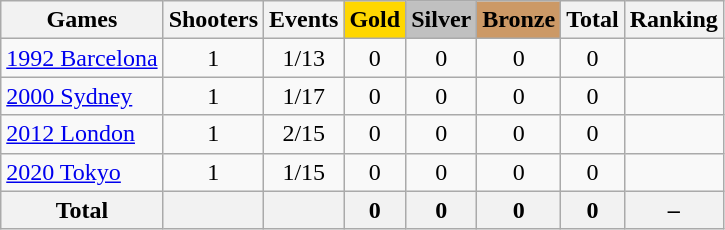<table class="wikitable sortable" style="text-align:center">
<tr>
<th>Games</th>
<th>Shooters</th>
<th>Events</th>
<th style="background-color:gold;">Gold</th>
<th style="background-color:silver;">Silver</th>
<th style="background-color:#c96;">Bronze</th>
<th>Total</th>
<th>Ranking</th>
</tr>
<tr>
<td align=left><a href='#'>1992 Barcelona</a></td>
<td>1</td>
<td>1/13</td>
<td>0</td>
<td>0</td>
<td>0</td>
<td>0</td>
<td></td>
</tr>
<tr>
<td align=left><a href='#'>2000 Sydney</a></td>
<td>1</td>
<td>1/17</td>
<td>0</td>
<td>0</td>
<td>0</td>
<td>0</td>
<td></td>
</tr>
<tr>
<td align=left><a href='#'>2012 London</a></td>
<td>1</td>
<td>2/15</td>
<td>0</td>
<td>0</td>
<td>0</td>
<td>0</td>
<td></td>
</tr>
<tr>
<td align=left><a href='#'>2020 Tokyo</a></td>
<td>1</td>
<td>1/15</td>
<td>0</td>
<td>0</td>
<td>0</td>
<td>0</td>
<td></td>
</tr>
<tr>
<th>Total</th>
<th></th>
<th></th>
<th>0</th>
<th>0</th>
<th>0</th>
<th>0</th>
<th>–</th>
</tr>
</table>
